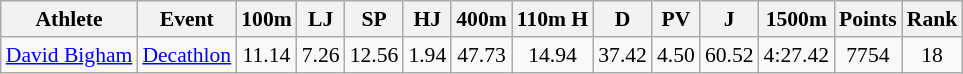<table class=wikitable style="font-size:90%">
<tr>
<th>Athlete</th>
<th>Event</th>
<th>100m</th>
<th>LJ</th>
<th>SP</th>
<th>HJ</th>
<th>400m</th>
<th>110m H</th>
<th>D</th>
<th>PV</th>
<th>J</th>
<th>1500m</th>
<th>Points</th>
<th>Rank</th>
</tr>
<tr style="text-align:center">
<td style="text-align:left"><a href='#'>David Bigham</a></td>
<td style="text-align:left"><a href='#'>Decathlon</a></td>
<td>11.14</td>
<td>7.26</td>
<td>12.56</td>
<td>1.94</td>
<td>47.73</td>
<td>14.94</td>
<td>37.42</td>
<td>4.50</td>
<td>60.52</td>
<td>4:27.42</td>
<td>7754</td>
<td>18</td>
</tr>
</table>
